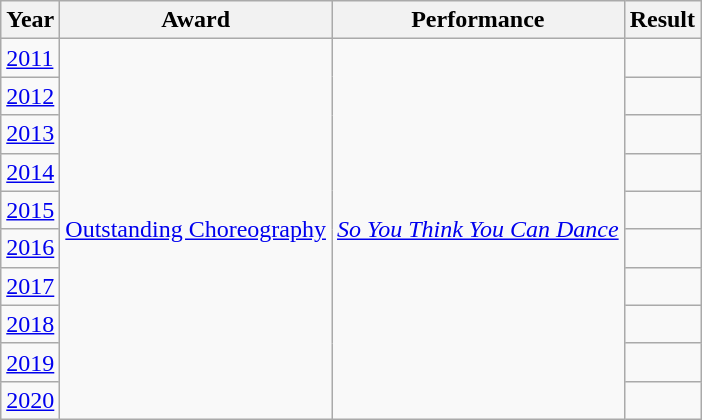<table class="wikitable">
<tr>
<th>Year</th>
<th>Award</th>
<th>Performance</th>
<th>Result</th>
</tr>
<tr>
<td><a href='#'>2011</a></td>
<td rowspan="10"><a href='#'>Outstanding Choreography</a></td>
<td rowspan="10"><em><a href='#'>So You Think You Can Dance</a></em></td>
<td></td>
</tr>
<tr>
<td><a href='#'>2012</a></td>
<td></td>
</tr>
<tr>
<td><a href='#'>2013</a></td>
<td></td>
</tr>
<tr>
<td><a href='#'>2014</a></td>
<td></td>
</tr>
<tr>
<td><a href='#'>2015</a></td>
<td></td>
</tr>
<tr>
<td><a href='#'>2016</a></td>
<td></td>
</tr>
<tr>
<td><a href='#'>2017</a></td>
<td></td>
</tr>
<tr>
<td><a href='#'>2018</a></td>
<td></td>
</tr>
<tr>
<td><a href='#'>2019</a></td>
<td></td>
</tr>
<tr>
<td><a href='#'>2020</a></td>
<td></td>
</tr>
</table>
